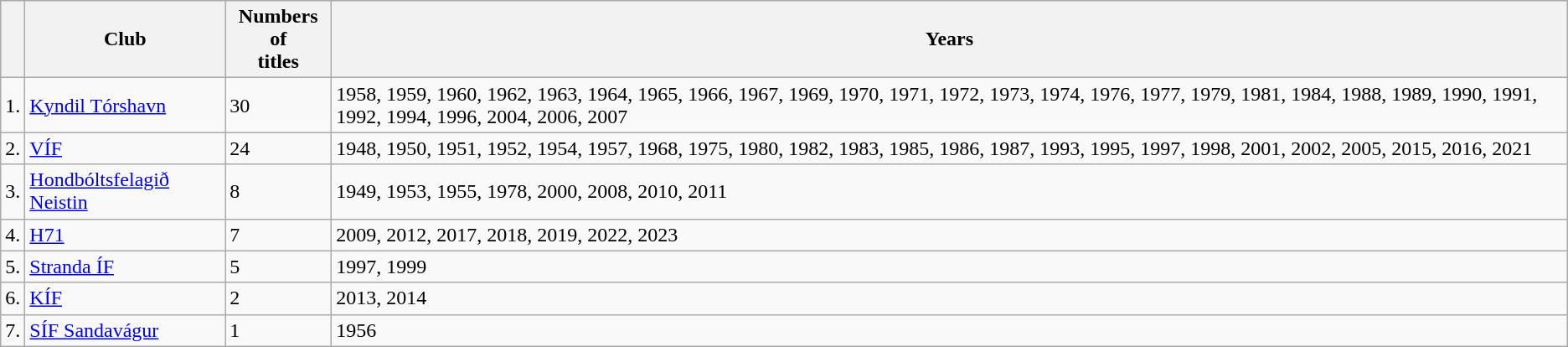<table class="wikitable sortable">
<tr style="background:#e9e9e9">
<th></th>
<th>Club</th>
<th>Numbers of<br>titles</th>
<th>Years</th>
</tr>
<tr>
<td>1.</td>
<td><a href='#'>Kyndil Tórshavn</a></td>
<td>30</td>
<td>1958, 1959, 1960, 1962, 1963, 1964, 1965, 1966, 1967, 1969, 1970, 1971, 1972, 1973, 1974, 1976, 1977, 1979, 1981, 1984, 1988, 1989, 1990, 1991, 1992, 1994, 1996, 2004, 2006, 2007</td>
</tr>
<tr>
<td>2.</td>
<td><a href='#'>VÍF</a></td>
<td>24</td>
<td>1948, 1950, 1951, 1952, 1954, 1957, 1968, 1975, 1980, 1982, 1983, 1985, 1986, 1987, 1993, 1995, 1997, 1998, 2001, 2002, 2005, 2015, 2016, 2021</td>
</tr>
<tr>
<td>3.</td>
<td><a href='#'>Hondbóltsfelagið Neistin</a></td>
<td>8</td>
<td>1949, 1953, 1955, 1978, 2000, 2008, 2010, 2011</td>
</tr>
<tr>
<td>4.</td>
<td><a href='#'>H71</a></td>
<td>7</td>
<td>2009, 2012, 2017, 2018, 2019, 2022, 2023</td>
</tr>
<tr>
<td>5.</td>
<td><a href='#'>Stranda ÍF</a></td>
<td>5</td>
<td>1997, 1999</td>
</tr>
<tr>
<td>6.</td>
<td><a href='#'>KÍF</a></td>
<td>2</td>
<td>2013, 2014</td>
</tr>
<tr>
<td>7.</td>
<td><a href='#'>SÍF Sandavágur</a></td>
<td>1</td>
<td>1956</td>
</tr>
</table>
